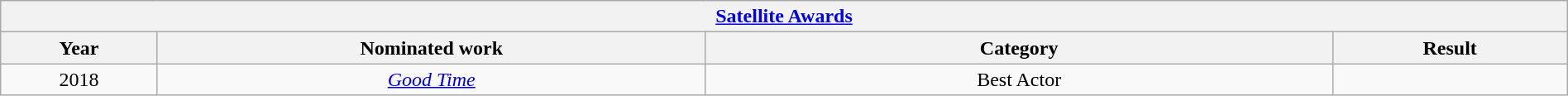<table class="wikitable" width="100%">
<tr>
<th colspan="4" align="center"><a href='#'>Satellite Awards</a></th>
</tr>
<tr>
<th width="10%">Year</th>
<th width="35%">Nominated work</th>
<th width="40%">Category</th>
<th width="15%">Result</th>
</tr>
<tr>
<td style="text-align:center;">2018</td>
<td style="text-align:center;"><em><a href='#'>Good Time</a></em></td>
<td style="text-align:center;">Best Actor</td>
<td></td>
</tr>
</table>
